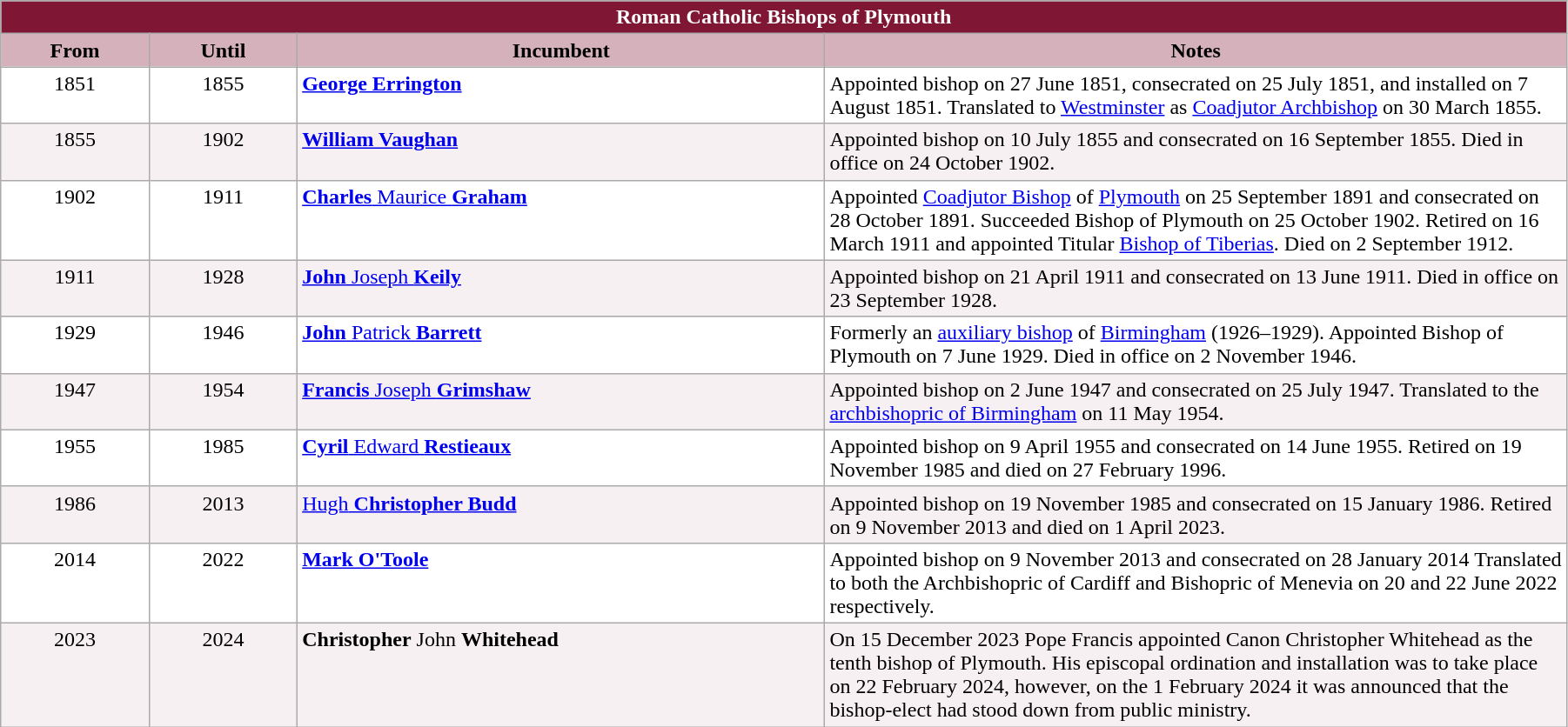<table class="wikitable" style="width:95%"; border="1">
<tr>
<th colspan="4" style="background-color: #7F1734; color: white;">Roman Catholic Bishops of Plymouth</th>
</tr>
<tr valign=center>
<th style="background-color:#D4B1BB" width="9%">From</th>
<th style="background-color:#D4B1BB" width="9%">Until</th>
<th style="background-color:#D4B1BB" width="32%">Incumbent</th>
<th style="background-color:#D4B1BB" width="45%">Notes</th>
</tr>
<tr valign=top bgcolor="white">
<td align="center">1851</td>
<td align="center">1855</td>
<td><strong><a href='#'>George Errington</a></strong></td>
<td>Appointed bishop on 27 June 1851, consecrated on 25 July 1851, and installed on 7 August 1851. Translated to <a href='#'>Westminster</a> as <a href='#'>Coadjutor Archbishop</a> on 30 March 1855.</td>
</tr>
<tr valign=top bgcolor="#F7F0F2">
<td align="center">1855</td>
<td align="center">1902</td>
<td><strong><a href='#'>William Vaughan</a></strong></td>
<td>Appointed bishop on 10 July 1855 and consecrated on 16 September 1855. Died in office on 24 October 1902.</td>
</tr>
<tr valign=top bgcolor="white">
<td align="center">1902</td>
<td align="center">1911</td>
<td><a href='#'><strong>Charles</strong> Maurice <strong>Graham</strong></a></td>
<td>Appointed <a href='#'>Coadjutor Bishop</a> of <a href='#'>Plymouth</a> on 25 September 1891 and consecrated on 28 October 1891. Succeeded Bishop of Plymouth on 25 October 1902. Retired on 16 March 1911 and appointed Titular <a href='#'>Bishop of Tiberias</a>. Died on 2 September 1912.</td>
</tr>
<tr valign=top bgcolor="#F7F0F2">
<td align="center">1911</td>
<td align="center">1928</td>
<td><a href='#'><strong>John</strong> Joseph <strong>Keily</strong></a></td>
<td>Appointed bishop on 21 April 1911 and consecrated on 13 June 1911. Died in office on 23 September 1928.</td>
</tr>
<tr valign=top bgcolor="white">
<td align="center">1929</td>
<td align="center">1946</td>
<td><a href='#'><strong>John</strong> Patrick <strong>Barrett</strong></a></td>
<td>Formerly an <a href='#'>auxiliary bishop</a> of <a href='#'>Birmingham</a> (1926–1929). Appointed Bishop of Plymouth on 7 June 1929. Died in office on 2 November 1946.</td>
</tr>
<tr valign=top bgcolor="#F7F0F2">
<td align="center">1947</td>
<td align="center">1954</td>
<td><a href='#'><strong>Francis</strong> Joseph <strong>Grimshaw</strong></a></td>
<td>Appointed bishop on 2 June 1947 and consecrated on 25 July 1947. Translated to the <a href='#'>archbishopric of Birmingham</a> on 11 May 1954.</td>
</tr>
<tr valign=top bgcolor="white">
<td align="center">1955</td>
<td align="center">1985</td>
<td><a href='#'><strong>Cyril</strong> Edward <strong>Restieaux</strong></a></td>
<td>Appointed bishop on 9 April 1955 and consecrated on 14 June 1955. Retired on 19 November 1985 and died on 27 February 1996.</td>
</tr>
<tr valign=top bgcolor="#F7F0F2">
<td align="center">1986</td>
<td align="center">2013</td>
<td><a href='#'>Hugh<strong> Christopher Budd</strong></a></td>
<td>Appointed bishop on 19 November 1985 and consecrated on 15 January 1986. Retired on 9 November 2013 and died on 1 April 2023.</td>
</tr>
<tr valign=top bgcolor="white">
<td align="center">2014</td>
<td align="center">2022</td>
<td><strong><a href='#'>Mark O'Toole</a></strong></td>
<td>Appointed bishop on 9 November 2013  and consecrated on 28 January 2014  Translated to both the Archbishopric of Cardiff and Bishopric of Menevia on 20 and 22 June 2022 respectively.</td>
</tr>
<tr valign=top bgcolor="#F7F0F2">
<td align="center">2023</td>
<td align="center">2024</td>
<td><strong>Christopher</strong> John <strong>Whitehead</strong></td>
<td>On 15 December 2023 Pope Francis appointed Canon Christopher Whitehead as the tenth bishop of Plymouth. His episcopal ordination and installation was to take place on 22 February 2024, however, on the 1 February 2024 it was announced that the bishop-elect had stood down from public ministry.</td>
</tr>
</table>
